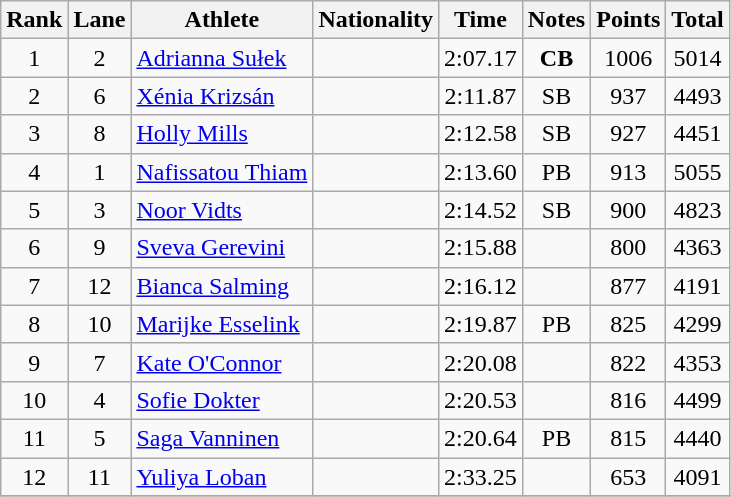<table class="wikitable sortable" style="text-align:center">
<tr>
<th>Rank</th>
<th>Lane</th>
<th>Athlete</th>
<th>Nationality</th>
<th>Time</th>
<th>Notes</th>
<th>Points</th>
<th>Total</th>
</tr>
<tr>
<td>1</td>
<td>2</td>
<td align=left><a href='#'>Adrianna Sułek</a></td>
<td align=left></td>
<td>2:07.17</td>
<td><strong>CB</strong></td>
<td>1006</td>
<td>5014</td>
</tr>
<tr>
<td>2</td>
<td>6</td>
<td align=left><a href='#'>Xénia Krizsán</a></td>
<td align=left></td>
<td>2:11.87</td>
<td>SB</td>
<td>937</td>
<td>4493</td>
</tr>
<tr>
<td>3</td>
<td>8</td>
<td align=left><a href='#'>Holly Mills</a></td>
<td align=left></td>
<td>2:12.58</td>
<td>SB</td>
<td>927</td>
<td>4451</td>
</tr>
<tr>
<td>4</td>
<td>1</td>
<td align=left><a href='#'>Nafissatou Thiam</a></td>
<td align=left></td>
<td>2:13.60</td>
<td>PB</td>
<td>913</td>
<td>5055</td>
</tr>
<tr>
<td>5</td>
<td>3</td>
<td align=left><a href='#'>Noor Vidts</a></td>
<td align=left></td>
<td>2:14.52</td>
<td>SB</td>
<td>900</td>
<td>4823</td>
</tr>
<tr>
<td>6</td>
<td>9</td>
<td align=left><a href='#'>Sveva Gerevini</a></td>
<td align=left></td>
<td>2:15.88</td>
<td></td>
<td>800</td>
<td>4363</td>
</tr>
<tr>
<td>7</td>
<td>12</td>
<td align=left><a href='#'>Bianca Salming</a></td>
<td align=left></td>
<td>2:16.12</td>
<td></td>
<td>877</td>
<td>4191</td>
</tr>
<tr>
<td>8</td>
<td>10</td>
<td align=left><a href='#'>Marijke Esselink</a></td>
<td align="left"></td>
<td>2:19.87</td>
<td>PB</td>
<td>825</td>
<td>4299</td>
</tr>
<tr>
<td>9</td>
<td>7</td>
<td align=left><a href='#'>Kate O'Connor</a></td>
<td align=left></td>
<td>2:20.08</td>
<td></td>
<td>822</td>
<td>4353</td>
</tr>
<tr>
<td>10</td>
<td>4</td>
<td align=left><a href='#'>Sofie Dokter</a></td>
<td align=left></td>
<td>2:20.53</td>
<td></td>
<td>816</td>
<td>4499</td>
</tr>
<tr>
<td>11</td>
<td>5</td>
<td align=left><a href='#'>Saga Vanninen</a></td>
<td align=left></td>
<td>2:20.64</td>
<td>PB</td>
<td>815</td>
<td>4440</td>
</tr>
<tr>
<td>12</td>
<td>11</td>
<td align=left><a href='#'>Yuliya Loban</a></td>
<td align="left"></td>
<td>2:33.25</td>
<td></td>
<td>653</td>
<td>4091</td>
</tr>
<tr>
</tr>
</table>
